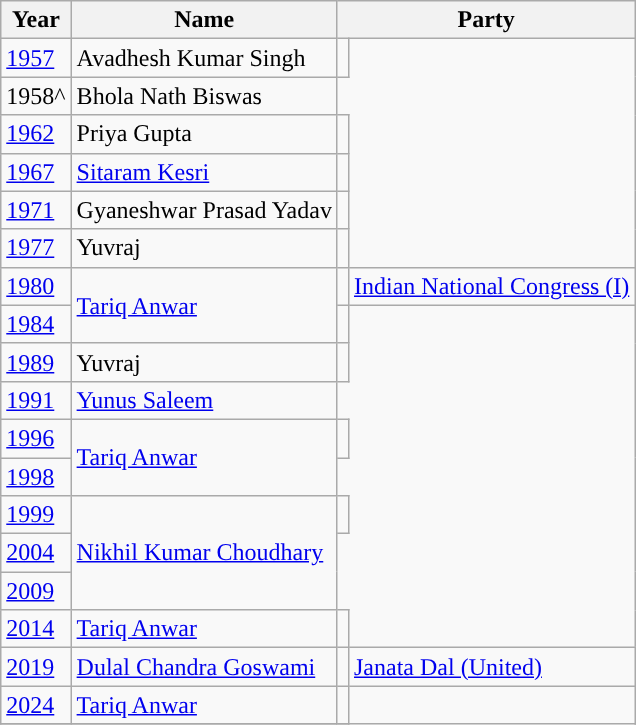<table class="wikitable">
<tr>
<th>Year</th>
<th>Name</th>
<th colspan="2">Party</th>
</tr>
<tr>
<td><a href='#'>1957</a></td>
<td>Avadhesh Kumar Singh</td>
<td></td>
</tr>
<tr>
<td>1958^</td>
<td>Bhola Nath Biswas</td>
</tr>
<tr>
<td><a href='#'>1962</a></td>
<td>Priya Gupta</td>
<td></td>
</tr>
<tr>
<td><a href='#'>1967</a></td>
<td><a href='#'>Sitaram Kesri</a></td>
<td></td>
</tr>
<tr>
<td><a href='#'>1971</a></td>
<td>Gyaneshwar Prasad Yadav</td>
<td></td>
</tr>
<tr>
<td><a href='#'>1977</a></td>
<td>Yuvraj</td>
<td></td>
</tr>
<tr>
<td><a href='#'>1980</a></td>
<td rowspan="2"><a href='#'>Tariq Anwar</a></td>
<td style=background-color:></td>
<td><a href='#'>Indian National Congress (I)</a></td>
</tr>
<tr>
<td><a href='#'>1984</a></td>
<td></td>
</tr>
<tr>
<td><a href='#'>1989</a></td>
<td>Yuvraj</td>
<td></td>
</tr>
<tr>
<td><a href='#'>1991</a></td>
<td><a href='#'>Yunus Saleem</a></td>
</tr>
<tr>
<td><a href='#'>1996</a></td>
<td rowspan="2"><a href='#'>Tariq Anwar</a></td>
<td></td>
</tr>
<tr>
<td><a href='#'>1998</a></td>
</tr>
<tr>
<td><a href='#'>1999</a></td>
<td rowspan="3"><a href='#'>Nikhil Kumar Choudhary</a></td>
<td></td>
</tr>
<tr>
<td><a href='#'>2004</a></td>
</tr>
<tr>
<td><a href='#'>2009</a></td>
</tr>
<tr>
<td><a href='#'>2014</a></td>
<td><a href='#'>Tariq Anwar</a></td>
<td></td>
</tr>
<tr>
<td><a href='#'>2019</a></td>
<td><a href='#'>Dulal Chandra Goswami</a></td>
<td style="background-color: "></td>
<td><a href='#'>Janata Dal (United)</a></td>
</tr>
<tr>
<td><a href='#'>2024</a></td>
<td><a href='#'>Tariq Anwar</a></td>
<td></td>
</tr>
<tr>
</tr>
</table>
